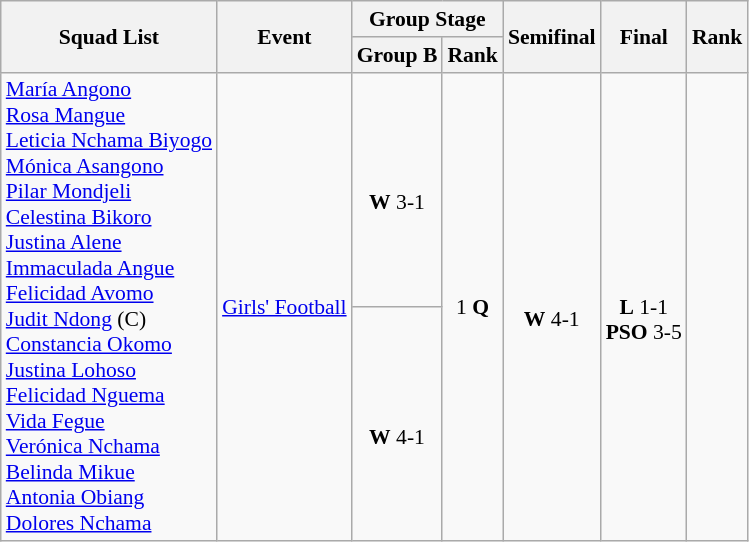<table class=wikitable style="font-size:90%">
<tr>
<th rowspan=2>Squad List</th>
<th rowspan=2>Event</th>
<th colspan=2>Group Stage</th>
<th rowspan=2>Semifinal</th>
<th rowspan=2>Final</th>
<th rowspan=2>Rank</th>
</tr>
<tr>
<th>Group B</th>
<th>Rank</th>
</tr>
<tr>
<td rowspan=2><a href='#'>María Angono</a><br><a href='#'>Rosa Mangue</a><br><a href='#'>Leticia Nchama Biyogo</a><br><a href='#'>Mónica Asangono</a><br><a href='#'>Pilar Mondjeli</a><br><a href='#'>Celestina Bikoro</a><br><a href='#'>Justina Alene</a><br><a href='#'>Immaculada Angue</a><br><a href='#'>Felicidad Avomo</a><br><a href='#'>Judit Ndong</a> (C)<br><a href='#'>Constancia Okomo</a><br><a href='#'>Justina Lohoso</a><br><a href='#'>Felicidad Nguema</a><br><a href='#'>Vida Fegue</a><br><a href='#'>Verónica Nchama</a><br><a href='#'>Belinda Mikue</a><br><a href='#'>Antonia Obiang</a><br><a href='#'>Dolores Nchama</a></td>
<td rowspan=2><a href='#'>Girls' Football</a></td>
<td align=center><br> <strong>W</strong> 3-1</td>
<td rowspan=2 align=center>1 <strong>Q</strong></td>
<td rowspan=2 align=center><br> <strong>W</strong> 4-1</td>
<td rowspan=2 align=center><br> <strong>L</strong> 1-1<br> <strong>PSO</strong> 3-5</td>
<td rowspan=2 align=center></td>
</tr>
<tr>
<td align=center><br> <strong>W</strong> 4-1</td>
</tr>
</table>
